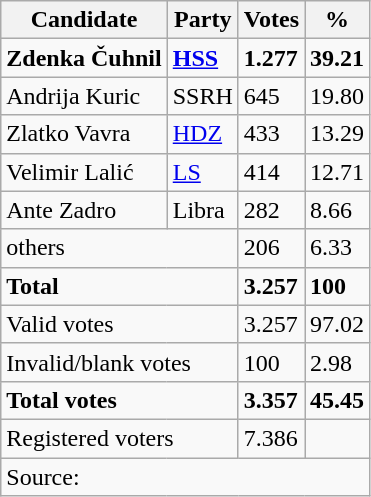<table class="wikitable" style="text-align: left;">
<tr>
<th>Candidate</th>
<th>Party</th>
<th>Votes</th>
<th>%</th>
</tr>
<tr>
<td><strong>Zdenka Čuhnil</strong></td>
<td><a href='#'><strong>HSS</strong></a></td>
<td><strong>1.277</strong></td>
<td><strong>39.21</strong></td>
</tr>
<tr>
<td>Andrija Kuric</td>
<td>SSRH</td>
<td>645</td>
<td>19.80</td>
</tr>
<tr>
<td>Zlatko Vavra</td>
<td><a href='#'>HDZ</a></td>
<td>433</td>
<td>13.29</td>
</tr>
<tr>
<td>Velimir Lalić</td>
<td><a href='#'>LS</a></td>
<td>414</td>
<td>12.71</td>
</tr>
<tr>
<td>Ante Zadro</td>
<td>Libra</td>
<td>282</td>
<td>8.66</td>
</tr>
<tr>
<td colspan="2">others</td>
<td>206</td>
<td>6.33</td>
</tr>
<tr>
<td colspan="2"><strong>Total</strong></td>
<td><strong>3.257</strong></td>
<td><strong>100</strong></td>
</tr>
<tr>
<td colspan="2">Valid votes</td>
<td>3.257</td>
<td>97.02</td>
</tr>
<tr>
<td colspan="2">Invalid/blank votes</td>
<td>100</td>
<td>2.98</td>
</tr>
<tr>
<td colspan="2"><strong>Total votes</strong></td>
<td><strong>3.357</strong></td>
<td><strong>45.45</strong></td>
</tr>
<tr>
<td colspan="2">Registered voters</td>
<td>7.386</td>
<td></td>
</tr>
<tr>
<td colspan="4">Source: </td>
</tr>
</table>
